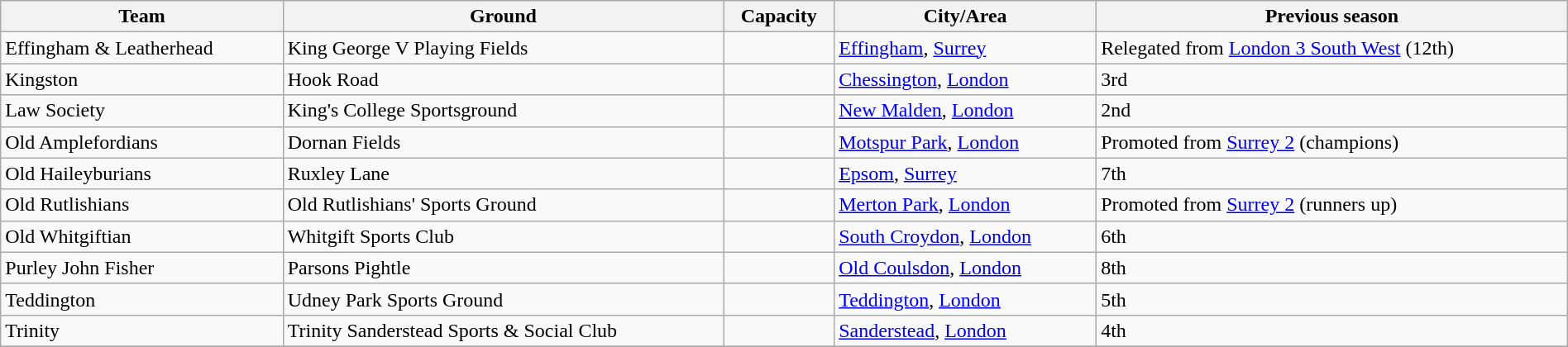<table class="wikitable sortable" width=100%>
<tr>
<th>Team</th>
<th>Ground</th>
<th>Capacity</th>
<th>City/Area</th>
<th>Previous season</th>
</tr>
<tr>
<td>Effingham & Leatherhead</td>
<td>King George V Playing Fields</td>
<td></td>
<td><a href='#'>Effingham</a>, <a href='#'>Surrey</a></td>
<td>Relegated from <a href='#'>London 3 South West</a> (12th)</td>
</tr>
<tr>
<td>Kingston</td>
<td>Hook Road</td>
<td></td>
<td><a href='#'>Chessington</a>, <a href='#'>London</a></td>
<td>3rd</td>
</tr>
<tr>
<td>Law Society</td>
<td>King's College Sportsground</td>
<td></td>
<td><a href='#'>New Malden</a>, <a href='#'>London</a></td>
<td>2nd</td>
</tr>
<tr>
<td>Old Amplefordians</td>
<td>Dornan Fields</td>
<td></td>
<td><a href='#'>Motspur Park</a>, <a href='#'>London</a></td>
<td>Promoted from <a href='#'>Surrey 2</a> (champions)</td>
</tr>
<tr>
<td>Old Haileyburians</td>
<td>Ruxley Lane</td>
<td></td>
<td><a href='#'>Epsom</a>, <a href='#'>Surrey</a></td>
<td>7th</td>
</tr>
<tr>
<td>Old Rutlishians</td>
<td>Old Rutlishians' Sports Ground</td>
<td></td>
<td><a href='#'>Merton Park</a>, <a href='#'>London</a></td>
<td>Promoted from <a href='#'>Surrey 2</a> (runners up)</td>
</tr>
<tr>
<td>Old Whitgiftian</td>
<td>Whitgift Sports Club</td>
<td></td>
<td><a href='#'>South Croydon</a>, <a href='#'>London</a></td>
<td>6th</td>
</tr>
<tr>
<td>Purley John Fisher</td>
<td>Parsons Pightle</td>
<td></td>
<td><a href='#'>Old Coulsdon</a>, <a href='#'>London</a></td>
<td>8th</td>
</tr>
<tr>
<td>Teddington</td>
<td>Udney Park Sports Ground</td>
<td></td>
<td><a href='#'>Teddington</a>, <a href='#'>London</a></td>
<td>5th</td>
</tr>
<tr>
<td>Trinity</td>
<td>Trinity Sanderstead Sports & Social Club</td>
<td></td>
<td><a href='#'>Sanderstead</a>, <a href='#'>London</a></td>
<td>4th</td>
</tr>
<tr>
</tr>
</table>
